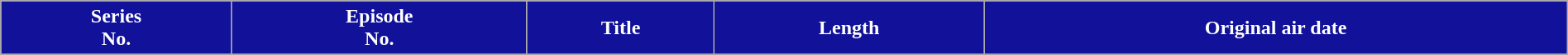<table class="wikitable plainrowheaders" style="width:100%;">
<tr>
<th ! style="background-color:#111199; color: #FFF; text-align: center;">Series<br>No.</th>
<th ! style="background-color:#111199; color: #FFF; text-align: center;">Episode<br>No.</th>
<th ! style="background-color:#111199; color: #FFF; text-align: center;">Title</th>
<th ! style="background-color:#111199; color: #FFF; text-align: center;">Length</th>
<th ! style="background-color:#111199; color: #FFF; text-align: center;">Original air date</th>
</tr>
<tr>
</tr>
</table>
